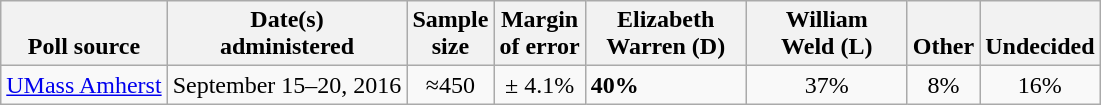<table class="wikitable">
<tr valign=bottom>
<th>Poll source</th>
<th>Date(s)<br>administered</th>
<th>Sample<br>size</th>
<th>Margin<br>of error</th>
<th style="width:100px;">Elizabeth<br>Warren (D)</th>
<th style="width:100px;">William<br>Weld (L)</th>
<th>Other</th>
<th>Undecided</th>
</tr>
<tr>
<td><a href='#'>UMass Amherst</a></td>
<td align=center>September 15–20, 2016</td>
<td align=center>≈450</td>
<td align=center>± 4.1%</td>
<td><strong>40%</strong></td>
<td align=center>37%</td>
<td align=center>8%</td>
<td align=center>16%</td>
</tr>
</table>
